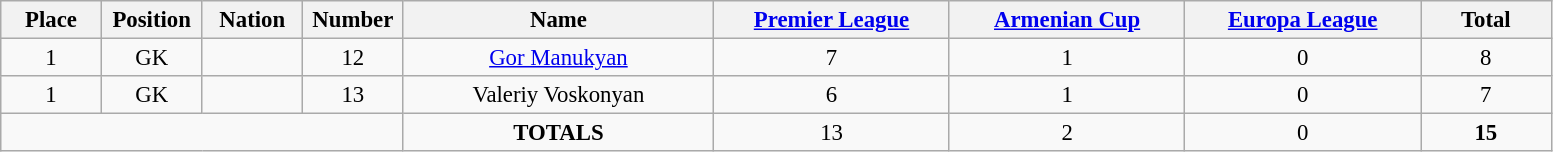<table class="wikitable" style="font-size: 95%; text-align: center;">
<tr>
<th width=60>Place</th>
<th width=60>Position</th>
<th width=60>Nation</th>
<th width=60>Number</th>
<th width=200>Name</th>
<th width=150><a href='#'>Premier League</a></th>
<th width=150><a href='#'>Armenian Cup</a></th>
<th width=150><a href='#'>Europa League</a></th>
<th width=80><strong>Total</strong></th>
</tr>
<tr>
<td>1</td>
<td>GK</td>
<td></td>
<td>12</td>
<td><a href='#'>Gor Manukyan</a></td>
<td>7</td>
<td>1</td>
<td>0</td>
<td>8</td>
</tr>
<tr>
<td>1</td>
<td>GK</td>
<td></td>
<td>13</td>
<td>Valeriy Voskonyan</td>
<td>6</td>
<td>1</td>
<td>0</td>
<td>7</td>
</tr>
<tr>
<td colspan="4"></td>
<td><strong>TOTALS</strong></td>
<td>13</td>
<td>2</td>
<td>0</td>
<td><strong>15</strong></td>
</tr>
</table>
